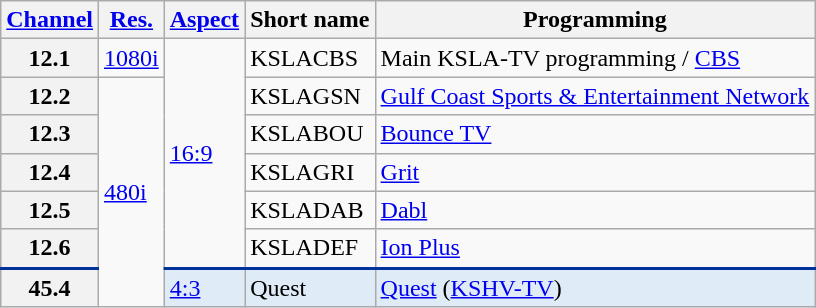<table class="wikitable">
<tr>
<th scope = "col"><a href='#'>Channel</a></th>
<th scope = "col"><a href='#'>Res.</a></th>
<th scope = "col"><a href='#'>Aspect</a></th>
<th scope = "col">Short name</th>
<th scope = "col">Programming</th>
</tr>
<tr>
<th scope = "row">12.1</th>
<td><a href='#'>1080i</a></td>
<td rowspan=6><a href='#'>16:9</a></td>
<td>KSLACBS</td>
<td>Main KSLA-TV programming / <a href='#'>CBS</a></td>
</tr>
<tr>
<th scope = "row">12.2</th>
<td rowspan=6><a href='#'>480i</a></td>
<td>KSLAGSN</td>
<td><a href='#'>Gulf Coast Sports & Entertainment Network</a></td>
</tr>
<tr>
<th scope = "row">12.3</th>
<td>KSLABOU</td>
<td><a href='#'>Bounce TV</a></td>
</tr>
<tr>
<th scope = "row">12.4</th>
<td>KSLAGRI</td>
<td><a href='#'>Grit</a></td>
</tr>
<tr>
<th scope = "row">12.5</th>
<td>KSLADAB</td>
<td><a href='#'>Dabl</a></td>
</tr>
<tr>
<th scope = "row">12.6</th>
<td>KSLADEF</td>
<td><a href='#'>Ion Plus</a></td>
</tr>
<tr style="background-color:#DFEBF6; border-top: 2px solid #003399;">
<th scope = "row">45.4</th>
<td><a href='#'>4:3</a></td>
<td>Quest</td>
<td><a href='#'>Quest</a> (<a href='#'>KSHV-TV</a>)</td>
</tr>
</table>
